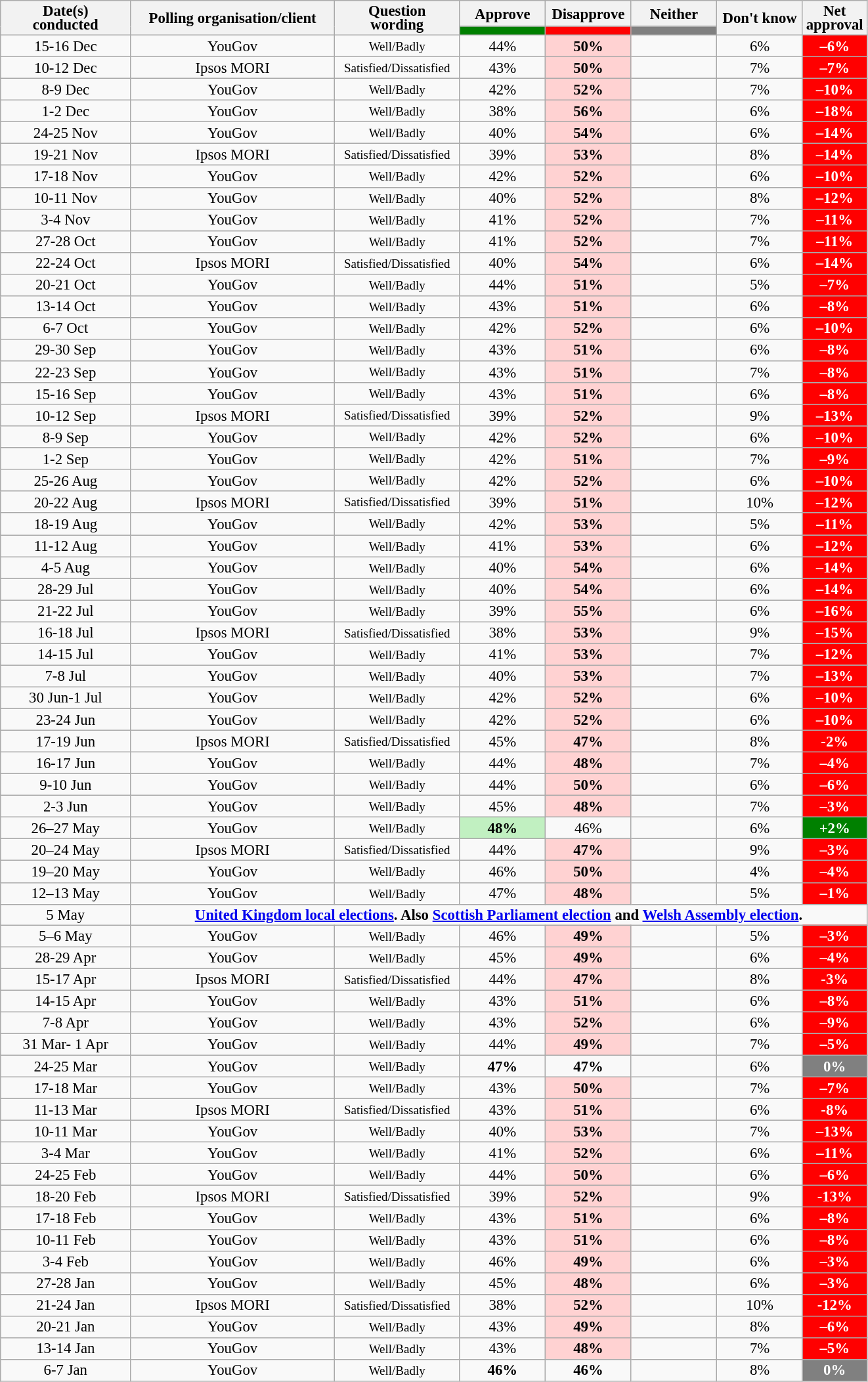<table class="wikitable collapsible sortable" style="text-align:center;font-size:95%;line-height:14px;">
<tr>
<th style="width:125px;" rowspan="2">Date(s)<br>conducted</th>
<th style="width:200px;" rowspan="2">Polling organisation/client</th>
<th style="width:120px;" rowspan="2">Question<br>wording</th>
<th class="unsortable" style="width:80px;">Approve</th>
<th class="unsortable" style="width: 80px;">Disapprove</th>
<th class="unsortable" style="width:80px;">Neither</th>
<th class="unsortable" style="width:80px;" rowspan="2">Don't know</th>
<th class="unsortable" style="width:20px;" rowspan="2">Net approval</th>
</tr>
<tr>
<th class="unsortable" style="background:green;width:60px;"></th>
<th class="unsortable" style="background:red;width:60px;"></th>
<th class="unsortable" style="background:grey;width:60px;"></th>
</tr>
<tr>
<td>15-16 Dec</td>
<td>YouGov</td>
<td><small>Well/Badly</small></td>
<td>44%</td>
<td style="background:#FFD2D2"><strong>50%</strong></td>
<td></td>
<td>6%</td>
<td style="background:red;color:white;"><strong>–6%</strong></td>
</tr>
<tr>
<td>10-12 Dec</td>
<td>Ipsos MORI</td>
<td><small>Satisfied/Dissatisfied</small></td>
<td>43%</td>
<td style="background:#FFD2D2"><strong>50%</strong></td>
<td></td>
<td>7%</td>
<td style="background:red;color:white;"><strong>–7%</strong></td>
</tr>
<tr>
<td>8-9 Dec</td>
<td>YouGov</td>
<td><small>Well/Badly</small></td>
<td>42%</td>
<td style="background:#FFD2D2"><strong>52%</strong></td>
<td></td>
<td>7%</td>
<td style="background:red;color:white;"><strong>–10%</strong></td>
</tr>
<tr>
<td>1-2 Dec</td>
<td>YouGov</td>
<td><small>Well/Badly</small></td>
<td>38%</td>
<td style="background:#FFD2D2"><strong>56%</strong></td>
<td></td>
<td>6%</td>
<td style="background:red;color:white;"><strong>–18%</strong></td>
</tr>
<tr>
<td>24-25 Nov</td>
<td>YouGov</td>
<td><small>Well/Badly</small></td>
<td>40%</td>
<td style="background:#FFD2D2"><strong>54%</strong></td>
<td></td>
<td>6%</td>
<td style="background:red;color:white;"><strong>–14%</strong></td>
</tr>
<tr>
<td>19-21 Nov</td>
<td>Ipsos MORI</td>
<td><small>Satisfied/Dissatisfied</small></td>
<td>39%</td>
<td style="background:#FFD2D2"><strong>53%</strong></td>
<td></td>
<td>8%</td>
<td style="background:red;color:white;"><strong>–14%</strong></td>
</tr>
<tr>
<td>17-18 Nov</td>
<td>YouGov</td>
<td><small>Well/Badly</small></td>
<td>42%</td>
<td style="background:#FFD2D2"><strong>52%</strong></td>
<td></td>
<td>6%</td>
<td style="background:red;color:white;"><strong>–10%</strong></td>
</tr>
<tr>
<td>10-11 Nov</td>
<td>YouGov</td>
<td><small>Well/Badly</small></td>
<td>40%</td>
<td style="background:#FFD2D2"><strong>52%</strong></td>
<td></td>
<td>8%</td>
<td style="background:red;color:white;"><strong>–12%</strong></td>
</tr>
<tr>
<td>3-4 Nov</td>
<td>YouGov</td>
<td><small>Well/Badly</small></td>
<td>41%</td>
<td style="background:#FFD2D2"><strong>52%</strong></td>
<td></td>
<td>7%</td>
<td style="background:red;color:white;"><strong>–11%</strong></td>
</tr>
<tr>
<td>27-28 Oct</td>
<td>YouGov</td>
<td><small>Well/Badly</small></td>
<td>41%</td>
<td style="background:#FFD2D2"><strong>52%</strong></td>
<td></td>
<td>7%</td>
<td style="background:red;color:white;"><strong>–11%</strong></td>
</tr>
<tr>
<td>22-24 Oct</td>
<td>Ipsos MORI</td>
<td><small>Satisfied/Dissatisfied</small></td>
<td>40%</td>
<td style="background:#FFD2D2"><strong>54%</strong></td>
<td></td>
<td>6%</td>
<td style="background:red;color:white;"><strong>–14%</strong></td>
</tr>
<tr>
<td>20-21 Oct</td>
<td>YouGov</td>
<td><small>Well/Badly</small></td>
<td>44%</td>
<td style="background:#FFD2D2"><strong>51%</strong></td>
<td></td>
<td>5%</td>
<td style="background:red;color:white;"><strong>–7%</strong></td>
</tr>
<tr>
<td>13-14 Oct</td>
<td>YouGov</td>
<td><small>Well/Badly</small></td>
<td>43%</td>
<td style="background:#FFD2D2"><strong>51%</strong></td>
<td></td>
<td>6%</td>
<td style="background:red;color:white;"><strong>–8%</strong></td>
</tr>
<tr>
<td>6-7 Oct</td>
<td>YouGov</td>
<td><small>Well/Badly</small></td>
<td>42%</td>
<td style="background:#FFD2D2"><strong>52%</strong></td>
<td></td>
<td>6%</td>
<td style="background:red;color:white;"><strong>–10%</strong></td>
</tr>
<tr>
<td>29-30 Sep</td>
<td>YouGov</td>
<td><small>Well/Badly</small></td>
<td>43%</td>
<td style="background:#FFD2D2"><strong>51%</strong></td>
<td></td>
<td>6%</td>
<td style="background:red;color:white;"><strong>–8%</strong></td>
</tr>
<tr>
<td>22-23 Sep</td>
<td>YouGov</td>
<td><small>Well/Badly</small></td>
<td>43%</td>
<td style="background:#FFD2D2"><strong>51%</strong></td>
<td></td>
<td>7%</td>
<td style="background:red;color:white;"><strong>–8%</strong></td>
</tr>
<tr>
<td>15-16 Sep</td>
<td>YouGov</td>
<td><small>Well/Badly</small></td>
<td>43%</td>
<td style="background:#FFD2D2"><strong>51%</strong></td>
<td></td>
<td>6%</td>
<td style="background:red;color:white;"><strong>–8%</strong></td>
</tr>
<tr>
<td>10-12 Sep</td>
<td>Ipsos MORI</td>
<td><small>Satisfied/Dissatisfied</small></td>
<td>39%</td>
<td style="background:#FFD2D2"><strong>52%</strong></td>
<td></td>
<td>9%</td>
<td style="background:red;color:white;"><strong>–13%</strong></td>
</tr>
<tr>
<td>8-9 Sep</td>
<td>YouGov</td>
<td><small>Well/Badly</small></td>
<td>42%</td>
<td style="background:#FFD2D2"><strong>52%</strong></td>
<td></td>
<td>6%</td>
<td style="background:red;color:white;"><strong>–10%</strong></td>
</tr>
<tr>
<td>1-2 Sep</td>
<td>YouGov</td>
<td><small>Well/Badly</small></td>
<td>42%</td>
<td style="background:#FFD2D2"><strong>51%</strong></td>
<td></td>
<td>7%</td>
<td style="background:red;color:white;"><strong>–9%</strong></td>
</tr>
<tr>
<td>25-26 Aug</td>
<td>YouGov</td>
<td><small>Well/Badly</small></td>
<td>42%</td>
<td style="background:#FFD2D2"><strong>52%</strong></td>
<td></td>
<td>6%</td>
<td style="background:red;color:white;"><strong>–10%</strong></td>
</tr>
<tr>
<td>20-22 Aug</td>
<td>Ipsos MORI</td>
<td><small>Satisfied/Dissatisfied</small></td>
<td>39%</td>
<td style="background:#FFD2D2"><strong>51%</strong></td>
<td></td>
<td>10%</td>
<td style="background:red;color:white;"><strong>–12%</strong></td>
</tr>
<tr>
<td>18-19 Aug</td>
<td>YouGov</td>
<td><small>Well/Badly</small></td>
<td>42%</td>
<td style="background:#FFD2D2"><strong>53%</strong></td>
<td></td>
<td>5%</td>
<td style="background:red;color:white;"><strong>–11%</strong></td>
</tr>
<tr>
<td>11-12 Aug</td>
<td>YouGov</td>
<td><small>Well/Badly</small></td>
<td>41%</td>
<td style="background:#FFD2D2"><strong>53%</strong></td>
<td></td>
<td>6%</td>
<td style="background:red;color:white;"><strong>–12%</strong></td>
</tr>
<tr>
<td>4-5 Aug</td>
<td>YouGov</td>
<td><small>Well/Badly</small></td>
<td>40%</td>
<td style="background:#FFD2D2"><strong>54%</strong></td>
<td></td>
<td>6%</td>
<td style="background:red;color:white;"><strong>–14%</strong></td>
</tr>
<tr>
<td>28-29 Jul</td>
<td>YouGov</td>
<td><small>Well/Badly</small></td>
<td>40%</td>
<td style="background:#FFD2D2"><strong>54%</strong></td>
<td></td>
<td>6%</td>
<td style="background:red;color:white;"><strong>–14%</strong></td>
</tr>
<tr>
<td>21-22 Jul</td>
<td>YouGov</td>
<td><small>Well/Badly</small></td>
<td>39%</td>
<td style="background:#FFD2D2"><strong>55%</strong></td>
<td></td>
<td>6%</td>
<td style="background:red;color:white;"><strong>–16%</strong></td>
</tr>
<tr>
<td>16-18 Jul</td>
<td>Ipsos MORI</td>
<td><small>Satisfied/Dissatisfied</small></td>
<td>38%</td>
<td style="background:#FFD2D2"><strong>53%</strong></td>
<td></td>
<td>9%</td>
<td style="background:red;color:white;"><strong>–15%</strong></td>
</tr>
<tr>
<td>14-15 Jul</td>
<td>YouGov</td>
<td><small>Well/Badly</small></td>
<td>41%</td>
<td style="background:#FFD2D2"><strong>53%</strong></td>
<td></td>
<td>7%</td>
<td style="background:red;color:white;"><strong>–12%</strong></td>
</tr>
<tr>
<td>7-8 Jul</td>
<td>YouGov</td>
<td><small>Well/Badly</small></td>
<td>40%</td>
<td style="background:#FFD2D2"><strong>53%</strong></td>
<td></td>
<td>7%</td>
<td style="background:red;color:white;"><strong>–13%</strong></td>
</tr>
<tr>
<td>30 Jun-1 Jul</td>
<td>YouGov</td>
<td><small>Well/Badly</small></td>
<td>42%</td>
<td style="background:#FFD2D2"><strong>52%</strong></td>
<td></td>
<td>6%</td>
<td style="background:red;color:white;"><strong>–10%</strong></td>
</tr>
<tr>
<td>23-24 Jun</td>
<td>YouGov</td>
<td><small>Well/Badly</small></td>
<td>42%</td>
<td style="background:#FFD2D2"><strong>52%</strong></td>
<td></td>
<td>6%</td>
<td style="background:red;color:white;"><strong>–10%</strong></td>
</tr>
<tr>
<td>17-19 Jun</td>
<td>Ipsos MORI</td>
<td><small>Satisfied/Dissatisfied</small></td>
<td>45%</td>
<td style="background:#FFD2D2"><strong>47%</strong></td>
<td></td>
<td>8%</td>
<td style="background:red;color:white;"><strong>-2%</strong></td>
</tr>
<tr>
<td>16-17 Jun</td>
<td>YouGov</td>
<td><small>Well/Badly</small></td>
<td>44%</td>
<td style="background:#FFD2D2"><strong>48%</strong></td>
<td></td>
<td>7%</td>
<td style="background:red;color:white;"><strong>–4%</strong></td>
</tr>
<tr>
<td>9-10 Jun</td>
<td>YouGov</td>
<td><small>Well/Badly</small></td>
<td>44%</td>
<td style="background:#FFD2D2"><strong>50%</strong></td>
<td></td>
<td>6%</td>
<td style="background:red;color:white;"><strong>–6%</strong></td>
</tr>
<tr>
<td>2-3 Jun</td>
<td>YouGov</td>
<td><small>Well/Badly</small></td>
<td>45%</td>
<td style="background:#FFD2D2"><strong>48%</strong></td>
<td></td>
<td>7%</td>
<td style="background:red;color:white;"><strong>–3%</strong></td>
</tr>
<tr>
<td>26–27 May</td>
<td>YouGov</td>
<td><small>Well/Badly</small></td>
<td style="background:#C1F0C1"><strong>48%</strong></td>
<td>46%</td>
<td></td>
<td>6%</td>
<td style="background:green;color:white;"><strong>+2%</strong></td>
</tr>
<tr>
<td>20–24 May</td>
<td>Ipsos MORI</td>
<td><small>Satisfied/Dissatisfied</small></td>
<td>44%</td>
<td style="background:#FFD2D2"><strong>47%</strong></td>
<td></td>
<td>9%</td>
<td style="background:red;color:white;"><strong>–3%</strong></td>
</tr>
<tr>
<td>19–20 May</td>
<td>YouGov</td>
<td><small>Well/Badly</small></td>
<td>46%</td>
<td style="background:#FFD2D2"><strong>50%</strong></td>
<td></td>
<td>4%</td>
<td style="background:red;color:white;"><strong>–4%</strong></td>
</tr>
<tr>
<td>12–13 May</td>
<td>YouGov</td>
<td><small>Well/Badly</small></td>
<td>47%</td>
<td style="background:#FFD2D2"><strong>48%</strong></td>
<td></td>
<td>5%</td>
<td style="background:red;color:white;"><strong>–1%</strong></td>
</tr>
<tr>
<td>5 May</td>
<td colspan="7"><strong><a href='#'>United Kingdom local elections</a>. Also <a href='#'>Scottish Parliament election</a> and <a href='#'>Welsh Assembly election</a>.</strong></td>
</tr>
<tr>
<td>5–6 May</td>
<td>YouGov</td>
<td><small>Well/Badly</small></td>
<td>46%</td>
<td style="background:#FFD2D2"><strong>49%</strong></td>
<td></td>
<td>5%</td>
<td style="background:red;color:white;"><strong>–3%</strong></td>
</tr>
<tr>
<td>28-29 Apr</td>
<td>YouGov</td>
<td><small>Well/Badly</small></td>
<td>45%</td>
<td style="background:#FFD2D2"><strong>49%</strong></td>
<td></td>
<td>6%</td>
<td style="background:red;color:white;"><strong>–4%</strong></td>
</tr>
<tr>
<td>15-17 Apr</td>
<td>Ipsos MORI</td>
<td><small>Satisfied/Dissatisfied</small></td>
<td>44%</td>
<td style="background:#FFD2D2"><strong>47%</strong></td>
<td></td>
<td>8%</td>
<td style="background:red;color:white;"><strong>-3%</strong></td>
</tr>
<tr>
<td>14-15 Apr</td>
<td>YouGov</td>
<td><small>Well/Badly</small></td>
<td>43%</td>
<td style="background:#FFD2D2"><strong>51%</strong></td>
<td></td>
<td>6%</td>
<td style="background:red;color:white;"><strong>–8%</strong></td>
</tr>
<tr>
<td>7-8 Apr</td>
<td>YouGov</td>
<td><small>Well/Badly</small></td>
<td>43%</td>
<td style="background:#FFD2D2"><strong>52%</strong></td>
<td></td>
<td>6%</td>
<td style="background:red;color:white;"><strong>–9%</strong></td>
</tr>
<tr>
<td>31 Mar- 1 Apr</td>
<td>YouGov</td>
<td><small>Well/Badly</small></td>
<td>44%</td>
<td style="background:#FFD2D2"><strong>49%</strong></td>
<td></td>
<td>7%</td>
<td style="background:red;color:white;"><strong>–5%</strong></td>
</tr>
<tr>
<td>24-25 Mar</td>
<td>YouGov</td>
<td><small>Well/Badly</small></td>
<td><strong>47%</strong></td>
<td><strong>47%</strong></td>
<td></td>
<td>6%</td>
<td style="background:grey;color:white;"><strong>0%</strong></td>
</tr>
<tr>
<td>17-18 Mar</td>
<td>YouGov</td>
<td><small>Well/Badly</small></td>
<td>43%</td>
<td style="background:#FFD2D2"><strong>50%</strong></td>
<td></td>
<td>7%</td>
<td style="background:red;color:white;"><strong>–7%</strong></td>
</tr>
<tr>
<td>11-13 Mar</td>
<td>Ipsos MORI</td>
<td><small>Satisfied/Dissatisfied</small></td>
<td>43%</td>
<td style="background:#FFD2D2"><strong>51%</strong></td>
<td></td>
<td>6%</td>
<td style="background:red;color:white;"><strong>-8%</strong></td>
</tr>
<tr>
<td>10-11 Mar</td>
<td>YouGov</td>
<td><small>Well/Badly</small></td>
<td>40%</td>
<td style="background:#FFD2D2"><strong>53%</strong></td>
<td></td>
<td>7%</td>
<td style="background:red;color:white;"><strong>–13%</strong></td>
</tr>
<tr>
<td>3-4 Mar</td>
<td>YouGov</td>
<td><small>Well/Badly</small></td>
<td>41%</td>
<td style="background:#FFD2D2"><strong>52%</strong></td>
<td></td>
<td>6%</td>
<td style="background:red;color:white;"><strong>–11%</strong></td>
</tr>
<tr>
<td>24-25 Feb</td>
<td>YouGov</td>
<td><small>Well/Badly</small></td>
<td>44%</td>
<td style="background:#FFD2D2"><strong>50%</strong></td>
<td></td>
<td>6%</td>
<td style="background:red;color:white;"><strong>–6%</strong></td>
</tr>
<tr>
<td>18-20 Feb</td>
<td>Ipsos MORI</td>
<td><small>Satisfied/Dissatisfied</small></td>
<td>39%</td>
<td style="background:#FFD2D2"><strong>52%</strong></td>
<td></td>
<td>9%</td>
<td style="background:red;color:white;"><strong>-13%</strong></td>
</tr>
<tr>
<td>17-18 Feb</td>
<td>YouGov</td>
<td><small>Well/Badly</small></td>
<td>43%</td>
<td style="background:#FFD2D2"><strong>51%</strong></td>
<td></td>
<td>6%</td>
<td style="background:red;color:white;"><strong>–8%</strong></td>
</tr>
<tr>
<td>10-11 Feb</td>
<td>YouGov</td>
<td><small>Well/Badly</small></td>
<td>43%</td>
<td style="background:#FFD2D2"><strong>51%</strong></td>
<td></td>
<td>6%</td>
<td style="background:red;color:white;"><strong>–8%</strong></td>
</tr>
<tr>
<td>3-4 Feb</td>
<td>YouGov</td>
<td><small>Well/Badly</small></td>
<td>46%</td>
<td style="background:#FFD2D2"><strong>49%</strong></td>
<td></td>
<td>6%</td>
<td style="background:red;color:white;"><strong>–3%</strong></td>
</tr>
<tr>
<td>27-28 Jan</td>
<td>YouGov</td>
<td><small>Well/Badly</small></td>
<td>45%</td>
<td style="background:#FFD2D2"><strong>48%</strong></td>
<td></td>
<td>6%</td>
<td style="background:red;color:white;"><strong>–3%</strong></td>
</tr>
<tr>
<td>21-24 Jan</td>
<td>Ipsos MORI</td>
<td><small>Satisfied/Dissatisfied</small></td>
<td>38%</td>
<td style="background:#FFD2D2"><strong>52%</strong></td>
<td></td>
<td>10%</td>
<td style="background:red;color:white;"><strong>-12%</strong></td>
</tr>
<tr>
<td>20-21 Jan</td>
<td>YouGov</td>
<td><small>Well/Badly</small></td>
<td>43%</td>
<td style="background:#FFD2D2"><strong>49%</strong></td>
<td></td>
<td>8%</td>
<td style="background:red;color:white;"><strong>–6%</strong></td>
</tr>
<tr>
<td>13-14 Jan</td>
<td>YouGov</td>
<td><small>Well/Badly</small></td>
<td>43%</td>
<td style="background:#FFD2D2"><strong>48%</strong></td>
<td></td>
<td>7%</td>
<td style="background:red;color:white;"><strong>–5%</strong></td>
</tr>
<tr>
<td>6-7 Jan</td>
<td>YouGov</td>
<td><small>Well/Badly</small></td>
<td><strong>46%</strong></td>
<td><strong>46%</strong></td>
<td></td>
<td>8%</td>
<td style="background:grey;color:white;"><strong>0%</strong></td>
</tr>
</table>
